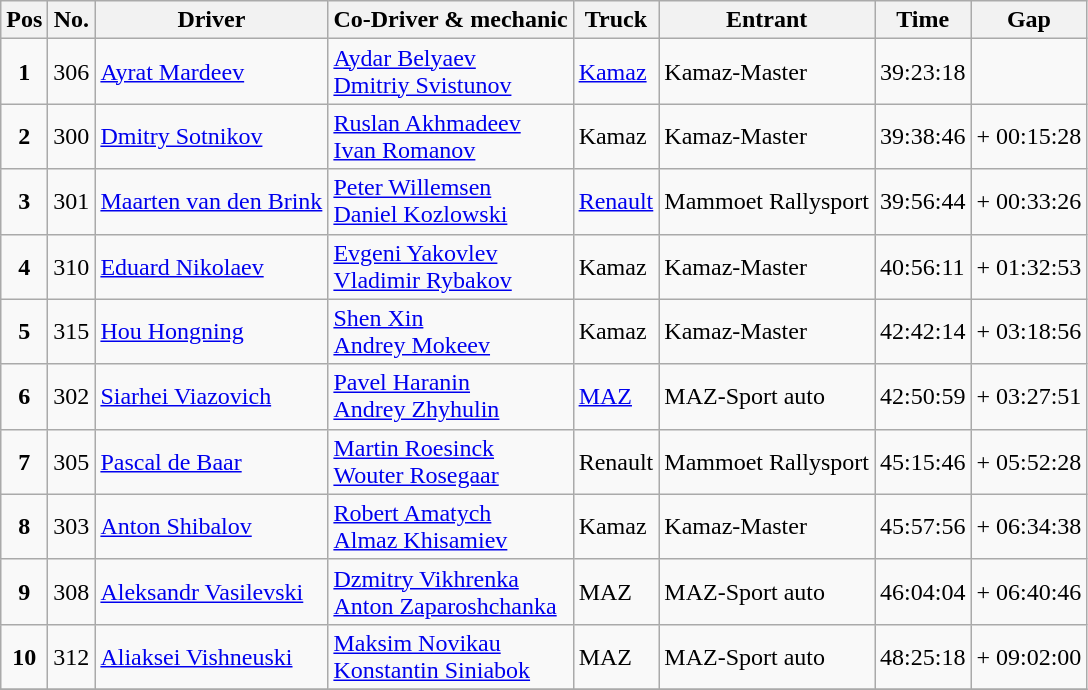<table class="wikitable">
<tr>
<th>Pos</th>
<th>No.</th>
<th>Driver</th>
<th>Co-Driver & mechanic</th>
<th>Truck</th>
<th>Entrant</th>
<th>Time</th>
<th>Gap</th>
</tr>
<tr>
<td align=center><strong>1</strong></td>
<td>306</td>
<td> <a href='#'>Ayrat Mardeev</a></td>
<td> <a href='#'>Aydar Belyaev</a><br> <a href='#'>Dmitriy Svistunov</a></td>
<td><a href='#'>Kamaz</a></td>
<td>Kamaz-Master</td>
<td>39:23:18</td>
<td></td>
</tr>
<tr>
<td align=center><strong>2</strong></td>
<td>300</td>
<td> <a href='#'>Dmitry Sotnikov</a></td>
<td> <a href='#'>Ruslan Akhmadeev</a><br> <a href='#'>Ivan Romanov</a></td>
<td>Kamaz</td>
<td>Kamaz-Master</td>
<td>39:38:46</td>
<td>+ 00:15:28</td>
</tr>
<tr>
<td align=center><strong>3</strong></td>
<td>301</td>
<td> <a href='#'>Maarten van den Brink</a></td>
<td> <a href='#'>Peter Willemsen</a><br> <a href='#'>Daniel Kozlowski</a></td>
<td><a href='#'>Renault</a></td>
<td>Mammoet Rallysport</td>
<td>39:56:44</td>
<td>+ 00:33:26</td>
</tr>
<tr>
<td align=center><strong>4</strong></td>
<td>310</td>
<td> <a href='#'>Eduard Nikolaev</a></td>
<td> <a href='#'>Evgeni Yakovlev</a><br> <a href='#'>Vladimir Rybakov</a></td>
<td>Kamaz</td>
<td>Kamaz-Master</td>
<td>40:56:11</td>
<td>+ 01:32:53</td>
</tr>
<tr>
<td align=center><strong>5</strong></td>
<td>315</td>
<td> <a href='#'>Hou Hongning</a></td>
<td> <a href='#'>Shen Xin</a><br> <a href='#'>Andrey Mokeev</a></td>
<td>Kamaz</td>
<td>Kamaz-Master</td>
<td>42:42:14</td>
<td>+ 03:18:56</td>
</tr>
<tr>
<td align=center><strong>6</strong></td>
<td>302</td>
<td> <a href='#'>Siarhei Viazovich</a></td>
<td> <a href='#'>Pavel Haranin</a><br> <a href='#'>Andrey Zhyhulin</a></td>
<td><a href='#'>MAZ</a></td>
<td>MAZ-Sport auto</td>
<td>42:50:59</td>
<td>+ 03:27:51</td>
</tr>
<tr>
<td align=center><strong>7</strong></td>
<td>305</td>
<td> <a href='#'>Pascal de Baar</a></td>
<td> <a href='#'>Martin Roesinck</a><br> <a href='#'>Wouter Rosegaar</a></td>
<td>Renault</td>
<td>Mammoet Rallysport</td>
<td>45:15:46</td>
<td>+ 05:52:28</td>
</tr>
<tr>
<td align=center><strong>8</strong></td>
<td>303</td>
<td> <a href='#'>Anton Shibalov</a></td>
<td> <a href='#'>Robert Amatych</a><br> <a href='#'>Almaz Khisamiev</a></td>
<td>Kamaz</td>
<td>Kamaz-Master</td>
<td>45:57:56</td>
<td>+ 06:34:38</td>
</tr>
<tr>
<td align=center><strong>9</strong></td>
<td>308</td>
<td> <a href='#'>Aleksandr Vasilevski</a></td>
<td> <a href='#'>Dzmitry Vikhrenka</a><br> <a href='#'>Anton Zaparoshchanka</a></td>
<td>MAZ</td>
<td>MAZ-Sport auto</td>
<td>46:04:04</td>
<td>+ 06:40:46</td>
</tr>
<tr>
<td align=center><strong>10</strong></td>
<td>312</td>
<td> <a href='#'>Aliaksei Vishneuski</a></td>
<td> <a href='#'>Maksim Novikau</a><br> <a href='#'>Konstantin Siniabok</a></td>
<td>MAZ</td>
<td>MAZ-Sport auto</td>
<td>48:25:18</td>
<td>+ 09:02:00</td>
</tr>
<tr>
</tr>
</table>
